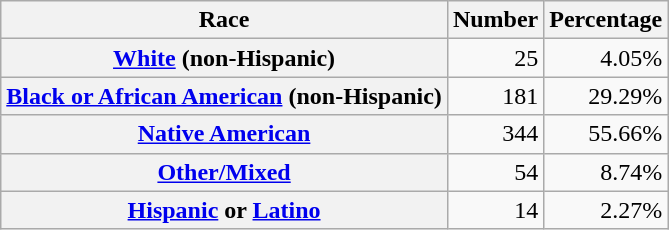<table class="wikitable" style="text-align:right">
<tr>
<th scope="col">Race</th>
<th scope="col">Number</th>
<th scope="col">Percentage</th>
</tr>
<tr>
<th scope="row"><a href='#'>White</a> (non-Hispanic)</th>
<td>25</td>
<td>4.05%</td>
</tr>
<tr>
<th scope="row"><a href='#'>Black or African American</a> (non-Hispanic)</th>
<td>181</td>
<td>29.29%</td>
</tr>
<tr>
<th scope="row"><a href='#'>Native American</a></th>
<td>344</td>
<td>55.66%</td>
</tr>
<tr>
<th scope="row"><a href='#'>Other/Mixed</a></th>
<td>54</td>
<td>8.74%</td>
</tr>
<tr>
<th scope="row"><a href='#'>Hispanic</a> or <a href='#'>Latino</a></th>
<td>14</td>
<td>2.27%</td>
</tr>
</table>
